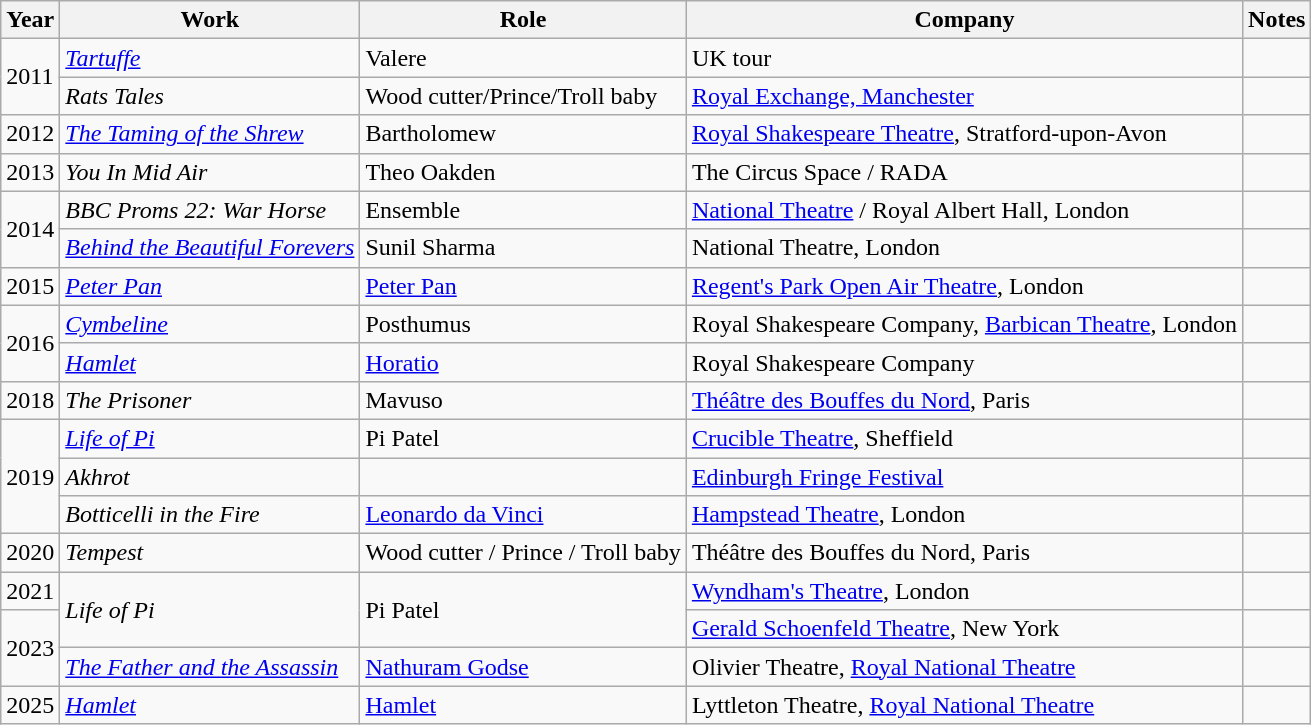<table class="wikitable unsortable">
<tr>
<th>Year</th>
<th>Work</th>
<th>Role</th>
<th>Company</th>
<th>Notes</th>
</tr>
<tr>
<td rowspan="2">2011</td>
<td><em><a href='#'>Tartuffe</a></em></td>
<td>Valere</td>
<td>UK tour</td>
<td></td>
</tr>
<tr>
<td><em>Rats Tales</em></td>
<td>Wood cutter/Prince/Troll baby</td>
<td><a href='#'>Royal Exchange, Manchester</a></td>
<td></td>
</tr>
<tr>
<td>2012</td>
<td><em><a href='#'>The Taming of the Shrew</a></em></td>
<td>Bartholomew</td>
<td><a href='#'>Royal Shakespeare Theatre</a>, Stratford-upon-Avon</td>
<td></td>
</tr>
<tr>
<td>2013</td>
<td><em>You In Mid Air</em></td>
<td>Theo Oakden</td>
<td>The Circus Space / RADA</td>
<td></td>
</tr>
<tr>
<td rowspan="2">2014</td>
<td><em>BBC Proms 22: War Horse</em></td>
<td>Ensemble</td>
<td><a href='#'>National Theatre</a> / Royal Albert Hall, London</td>
<td></td>
</tr>
<tr>
<td><em><a href='#'>Behind the Beautiful Forevers</a></em></td>
<td>Sunil Sharma</td>
<td>National Theatre, London</td>
<td></td>
</tr>
<tr>
<td>2015</td>
<td><em><a href='#'>Peter Pan</a></em></td>
<td><a href='#'>Peter Pan</a></td>
<td><a href='#'>Regent's Park Open Air Theatre</a>, London</td>
<td></td>
</tr>
<tr>
<td rowspan="2">2016</td>
<td><em><a href='#'>Cymbeline</a></em></td>
<td>Posthumus</td>
<td>Royal Shakespeare Company, <a href='#'>Barbican Theatre</a>, London</td>
<td></td>
</tr>
<tr>
<td><em><a href='#'>Hamlet</a></em></td>
<td><a href='#'>Horatio</a></td>
<td>Royal Shakespeare Company</td>
<td></td>
</tr>
<tr>
<td>2018</td>
<td><em>The Prisoner</em></td>
<td>Mavuso</td>
<td><a href='#'>Théâtre des Bouffes du Nord</a>, Paris</td>
<td></td>
</tr>
<tr>
<td rowspan="3">2019</td>
<td><em><a href='#'>Life of Pi</a></em></td>
<td>Pi Patel</td>
<td><a href='#'>Crucible Theatre</a>, Sheffield</td>
<td></td>
</tr>
<tr>
<td><em>Akhrot</em></td>
<td></td>
<td><a href='#'>Edinburgh Fringe Festival</a></td>
<td></td>
</tr>
<tr>
<td><em>Botticelli in the Fire</em></td>
<td><a href='#'>Leonardo da Vinci</a></td>
<td><a href='#'>Hampstead Theatre</a>, London</td>
<td></td>
</tr>
<tr>
<td>2020</td>
<td><em>Tempest</em></td>
<td>Wood cutter / Prince / Troll baby</td>
<td>Théâtre des Bouffes du Nord, Paris</td>
<td></td>
</tr>
<tr>
<td>2021</td>
<td rowspan="2"><em>Life of Pi</em></td>
<td rowspan="2">Pi Patel</td>
<td><a href='#'>Wyndham's Theatre</a>, London</td>
<td></td>
</tr>
<tr>
<td rowspan="2">2023</td>
<td><a href='#'>Gerald Schoenfeld Theatre</a>, New York</td>
<td></td>
</tr>
<tr>
<td><em><a href='#'>The Father and the Assassin</a></em></td>
<td><a href='#'>Nathuram Godse</a></td>
<td>Olivier Theatre, <a href='#'>Royal National Theatre</a></td>
<td></td>
</tr>
<tr>
<td>2025</td>
<td><em><a href='#'>Hamlet</a></em></td>
<td><a href='#'>Hamlet</a></td>
<td>Lyttleton Theatre, <a href='#'>Royal National Theatre</a></td>
<td></td>
</tr>
</table>
